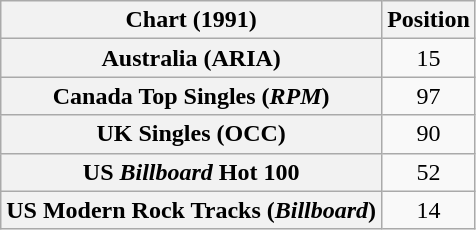<table class="wikitable sortable plainrowheaders" style="text-align:center">
<tr>
<th scope="col">Chart (1991)</th>
<th scope="col">Position</th>
</tr>
<tr>
<th scope="row">Australia (ARIA)</th>
<td>15</td>
</tr>
<tr>
<th scope="row">Canada Top Singles (<em>RPM</em>)</th>
<td>97</td>
</tr>
<tr>
<th scope="row">UK Singles (OCC)</th>
<td>90</td>
</tr>
<tr>
<th scope="row">US <em>Billboard</em> Hot 100</th>
<td>52</td>
</tr>
<tr>
<th scope="row">US Modern Rock Tracks (<em>Billboard</em>)</th>
<td>14</td>
</tr>
</table>
